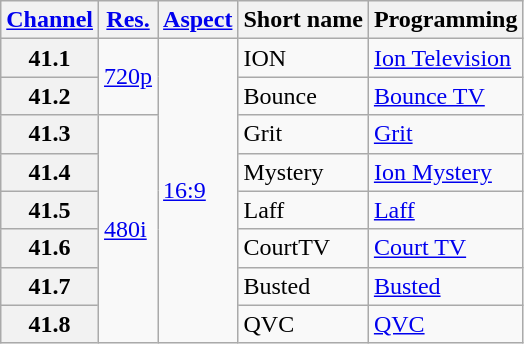<table class="wikitable">
<tr>
<th scope = "col"><a href='#'>Channel</a></th>
<th scope = "col"><a href='#'>Res.</a></th>
<th scope = "col"><a href='#'>Aspect</a></th>
<th scope = "col">Short name</th>
<th scope = "col">Programming</th>
</tr>
<tr>
<th scope = "row">41.1</th>
<td rowspan=2><a href='#'>720p</a></td>
<td rowspan=8><a href='#'>16:9</a></td>
<td>ION</td>
<td><a href='#'>Ion Television</a></td>
</tr>
<tr>
<th scope = "row">41.2</th>
<td>Bounce</td>
<td><a href='#'>Bounce TV</a></td>
</tr>
<tr>
<th scope = "row">41.3</th>
<td rowspan=6><a href='#'>480i</a></td>
<td>Grit</td>
<td><a href='#'>Grit</a></td>
</tr>
<tr>
<th scope = "row">41.4</th>
<td>Mystery</td>
<td><a href='#'>Ion Mystery</a></td>
</tr>
<tr>
<th scope = "row">41.5</th>
<td>Laff</td>
<td><a href='#'>Laff</a></td>
</tr>
<tr>
<th scope = "row">41.6</th>
<td>CourtTV</td>
<td><a href='#'>Court TV</a></td>
</tr>
<tr>
<th scope = "row">41.7</th>
<td>Busted</td>
<td><a href='#'>Busted</a></td>
</tr>
<tr>
<th scope = "row">41.8</th>
<td>QVC</td>
<td><a href='#'>QVC</a></td>
</tr>
</table>
